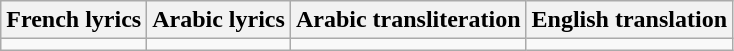<table class="wikitable">
<tr>
<th>French lyrics</th>
<th>Arabic lyrics</th>
<th>Arabic transliteration</th>
<th>English translation</th>
</tr>
<tr style="vertical-align:top; white-space:nowrap;">
<td></td>
<td></td>
<td></td>
<td></td>
</tr>
</table>
